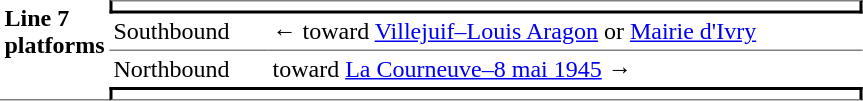<table border=0 cellspacing=0 cellpadding=3>
<tr>
<td style="border-bottom:solid 1px gray;" width=50 rowspan=10 valign=top><strong>Line 7 platforms</strong></td>
<td style="border-top:solid 1px gray;border-right:solid 2px black;border-left:solid 2px black;border-bottom:solid 2px black;text-align:center;" colspan=2></td>
</tr>
<tr>
<td style="border-bottom:solid 1px gray;" width=100>Southbound</td>
<td style="border-bottom:solid 1px gray;" width=390>←   toward <a href='#'>Villejuif–Louis Aragon</a> or <a href='#'>Mairie d'Ivry</a> </td>
</tr>
<tr>
<td>Northbound</td>
<td>   toward <a href='#'>La Courneuve–8 mai 1945</a>  →</td>
</tr>
<tr>
<td style="border-top:solid 2px black;border-right:solid 2px black;border-left:solid 2px black;border-bottom:solid 1px gray;text-align:center;" colspan=2></td>
</tr>
</table>
